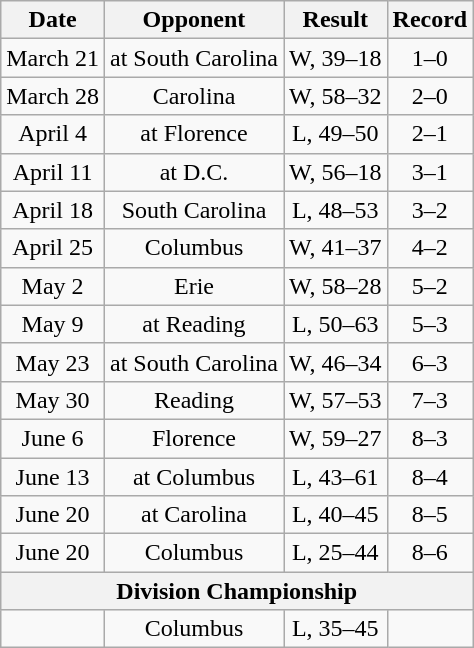<table class="wikitable" style="text-align:center">
<tr>
<th>Date</th>
<th>Opponent</th>
<th>Result</th>
<th>Record</th>
</tr>
<tr>
<td>March 21</td>
<td>at South Carolina</td>
<td>W, 39–18</td>
<td>1–0</td>
</tr>
<tr>
<td>March 28</td>
<td>Carolina</td>
<td>W, 58–32</td>
<td>2–0</td>
</tr>
<tr>
<td>April 4</td>
<td>at Florence</td>
<td>L, 49–50</td>
<td>2–1</td>
</tr>
<tr>
<td>April 11</td>
<td>at D.C.</td>
<td>W, 56–18</td>
<td>3–1</td>
</tr>
<tr>
<td>April 18</td>
<td>South Carolina</td>
<td>L, 48–53</td>
<td>3–2</td>
</tr>
<tr>
<td>April 25</td>
<td>Columbus</td>
<td>W, 41–37</td>
<td>4–2</td>
</tr>
<tr>
<td>May 2</td>
<td>Erie</td>
<td>W, 58–28</td>
<td>5–2</td>
</tr>
<tr>
<td>May 9</td>
<td>at Reading</td>
<td>L, 50–63</td>
<td>5–3</td>
</tr>
<tr>
<td>May 23</td>
<td>at South Carolina</td>
<td>W, 46–34</td>
<td>6–3</td>
</tr>
<tr>
<td>May 30</td>
<td>Reading</td>
<td>W, 57–53</td>
<td>7–3</td>
</tr>
<tr>
<td>June 6</td>
<td>Florence</td>
<td>W, 59–27</td>
<td>8–3</td>
</tr>
<tr>
<td>June 13</td>
<td>at Columbus</td>
<td>L, 43–61</td>
<td>8–4</td>
</tr>
<tr>
<td>June 20</td>
<td>at Carolina</td>
<td>L, 40–45</td>
<td>8–5</td>
</tr>
<tr>
<td>June 20</td>
<td>Columbus</td>
<td>L, 25–44</td>
<td>8–6</td>
</tr>
<tr>
<th colspan=4>Division Championship</th>
</tr>
<tr>
<td></td>
<td>Columbus</td>
<td>L, 35–45</td>
<td></td>
</tr>
</table>
